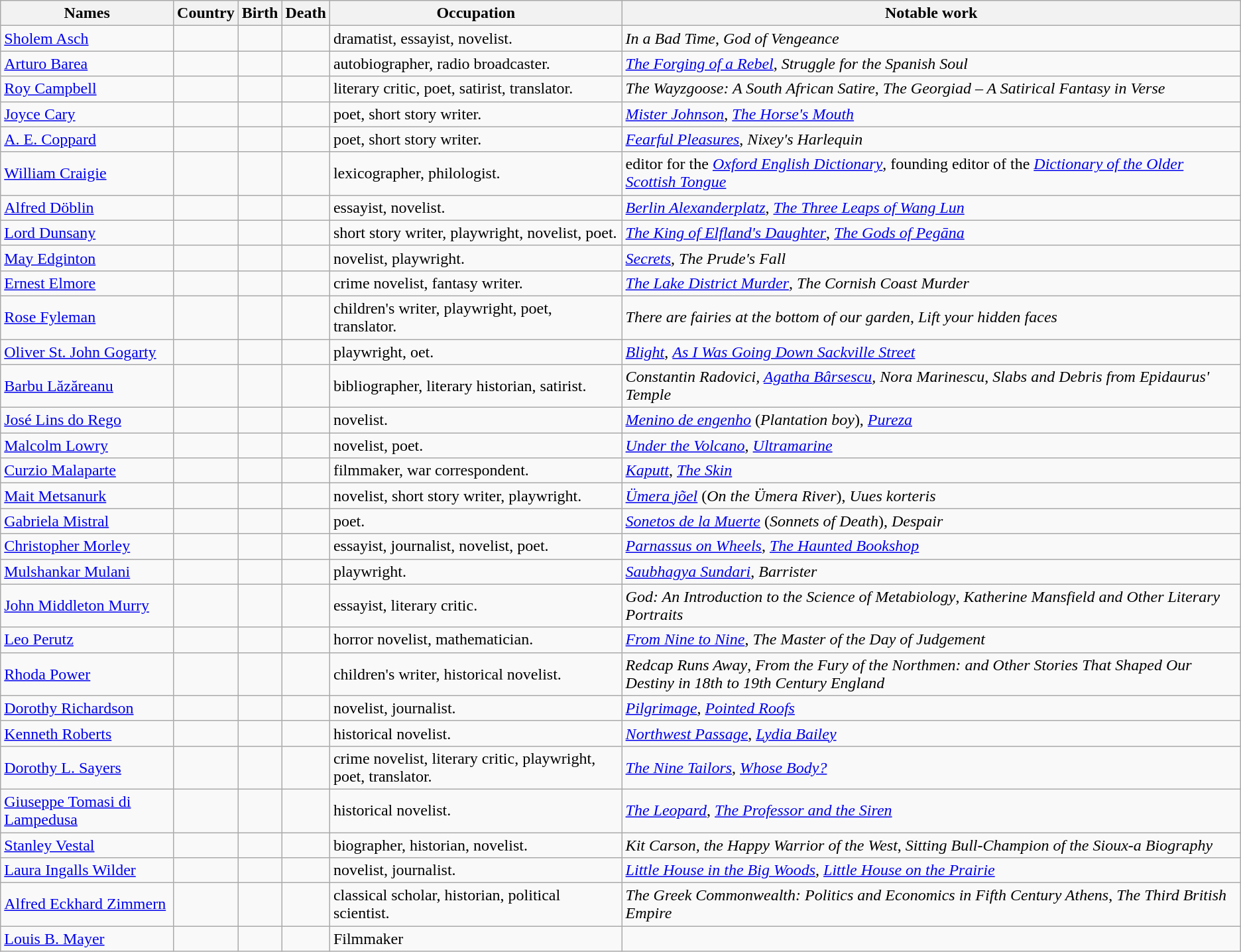<table class="wikitable sortable" border="1" style="border-spacing:0; style="width:100%;">
<tr>
<th>Names</th>
<th>Country</th>
<th>Birth</th>
<th>Death</th>
<th>Occupation</th>
<th>Notable work</th>
</tr>
<tr>
<td><a href='#'>Sholem Asch</a></td>
<td></td>
<td></td>
<td></td>
<td>dramatist, essayist, novelist.</td>
<td><em>In a Bad Time</em>, <em>God of Vengeance</em></td>
</tr>
<tr>
<td><a href='#'>Arturo Barea</a></td>
<td></td>
<td></td>
<td></td>
<td>autobiographer, radio broadcaster.</td>
<td><em><a href='#'>The Forging of a Rebel</a></em>, <em>Struggle for the Spanish Soul</em></td>
</tr>
<tr>
<td><a href='#'>Roy Campbell</a></td>
<td></td>
<td></td>
<td></td>
<td>literary critic, poet, satirist, translator.</td>
<td><em>The Wayzgoose: A South African Satire</em>, <em>The Georgiad – A Satirical Fantasy in Verse</em></td>
</tr>
<tr>
<td><a href='#'>Joyce Cary</a></td>
<td></td>
<td></td>
<td></td>
<td>poet, short story writer.</td>
<td><em><a href='#'>Mister Johnson</a></em>, <em><a href='#'>The Horse's Mouth</a></em></td>
</tr>
<tr>
<td><a href='#'>A. E. Coppard</a></td>
<td></td>
<td></td>
<td></td>
<td>poet, short story writer.</td>
<td><em><a href='#'>Fearful Pleasures</a></em>, <em>Nixey's Harlequin</em></td>
</tr>
<tr>
<td><a href='#'>William Craigie</a></td>
<td></td>
<td></td>
<td></td>
<td>lexicographer, philologist.</td>
<td>editor for the <em><a href='#'>Oxford English Dictionary</a></em>, founding editor of the <em><a href='#'>Dictionary of the Older Scottish Tongue</a></em></td>
</tr>
<tr>
<td><a href='#'>Alfred Döblin</a></td>
<td></td>
<td></td>
<td></td>
<td>essayist, novelist.</td>
<td><em><a href='#'>Berlin Alexanderplatz</a></em>, <em><a href='#'>The Three Leaps of Wang Lun</a></em></td>
</tr>
<tr>
<td><a href='#'>Lord Dunsany</a></td>
<td></td>
<td></td>
<td></td>
<td>short story writer, playwright, novelist, poet.</td>
<td><em><a href='#'>The King of Elfland's Daughter</a></em>, <em><a href='#'>The Gods of Pegāna</a></em></td>
</tr>
<tr>
<td><a href='#'>May Edginton</a></td>
<td></td>
<td></td>
<td></td>
<td>novelist, playwright.</td>
<td><em><a href='#'>Secrets</a></em>, <em>The Prude's Fall</em></td>
</tr>
<tr>
<td><a href='#'>Ernest Elmore</a></td>
<td></td>
<td></td>
<td></td>
<td>crime novelist, fantasy writer.</td>
<td><em><a href='#'>The Lake District Murder</a></em>, <em>The Cornish Coast Murder</em></td>
</tr>
<tr>
<td><a href='#'>Rose Fyleman</a></td>
<td></td>
<td></td>
<td></td>
<td>children's writer, playwright, poet, translator.</td>
<td><em>There are fairies at the bottom of our garden</em>, <em>Lift your hidden faces</em></td>
</tr>
<tr>
<td><a href='#'>Oliver St. John Gogarty</a></td>
<td></td>
<td></td>
<td></td>
<td>playwright, oet.</td>
<td><em><a href='#'>Blight</a></em>, <em><a href='#'>As I Was Going Down Sackville Street</a></em></td>
</tr>
<tr>
<td><a href='#'>Barbu Lăzăreanu</a></td>
<td></td>
<td></td>
<td></td>
<td>bibliographer, literary historian, satirist.</td>
<td><em> Constantin Radovici, <a href='#'>Agatha Bârsescu</a>, Nora Marinescu</em>, <em>Slabs and Debris from Epidaurus' Temple</em></td>
</tr>
<tr>
<td><a href='#'>José Lins do Rego</a></td>
<td></td>
<td></td>
<td></td>
<td>novelist.</td>
<td><em><a href='#'>Menino de engenho</a></em> (<em>Plantation boy</em>), <em><a href='#'>Pureza</a></em></td>
</tr>
<tr>
<td><a href='#'>Malcolm Lowry</a></td>
<td></td>
<td></td>
<td></td>
<td>novelist, poet.</td>
<td><em><a href='#'>Under the Volcano</a></em>, <em><a href='#'>Ultramarine</a></em></td>
</tr>
<tr>
<td><a href='#'>Curzio Malaparte</a></td>
<td></td>
<td></td>
<td></td>
<td>filmmaker, war correspondent.</td>
<td><em><a href='#'>Kaputt</a></em>, <em><a href='#'>The Skin</a></em></td>
</tr>
<tr>
<td><a href='#'>Mait Metsanurk</a></td>
<td></td>
<td></td>
<td></td>
<td>novelist, short story writer, playwright.</td>
<td><em><a href='#'>Ümera jõel</a></em> (<em>On the Ümera River</em>), <em> Uues korteris</em></td>
</tr>
<tr>
<td><a href='#'>Gabriela Mistral</a></td>
<td></td>
<td></td>
<td></td>
<td>poet.</td>
<td><em><a href='#'>Sonetos de la Muerte</a></em> (<em>Sonnets of Death</em>), <em>Despair</em></td>
</tr>
<tr>
<td><a href='#'>Christopher Morley</a></td>
<td></td>
<td></td>
<td></td>
<td>essayist, journalist, novelist, poet.</td>
<td><em><a href='#'>Parnassus on Wheels</a></em>, <em><a href='#'>The Haunted Bookshop</a></em></td>
</tr>
<tr>
<td><a href='#'>Mulshankar Mulani</a></td>
<td></td>
<td></td>
<td></td>
<td>playwright.</td>
<td><em><a href='#'>Saubhagya Sundari</a></em>, <em>Barrister</em></td>
</tr>
<tr>
<td><a href='#'>John Middleton Murry</a></td>
<td></td>
<td></td>
<td></td>
<td>essayist, literary critic.</td>
<td><em>God: An Introduction to the Science of Metabiology</em>, <em>Katherine Mansfield and Other Literary Portraits</em></td>
</tr>
<tr>
<td><a href='#'>Leo Perutz</a></td>
<td></td>
<td></td>
<td></td>
<td>horror novelist, mathematician.</td>
<td><em><a href='#'>From Nine to Nine</a></em>, <em>The Master of the Day of Judgement</em></td>
</tr>
<tr>
<td><a href='#'>Rhoda Power</a></td>
<td></td>
<td></td>
<td></td>
<td>children's writer, historical novelist.</td>
<td><em>Redcap Runs Away</em>, <em>From the Fury of the Northmen: and Other Stories That Shaped Our Destiny in 18th to 19th Century England</em></td>
</tr>
<tr>
<td><a href='#'>Dorothy Richardson</a></td>
<td></td>
<td></td>
<td></td>
<td>novelist, journalist.</td>
<td><em><a href='#'>Pilgrimage</a></em>, <em><a href='#'>Pointed Roofs</a></em></td>
</tr>
<tr>
<td><a href='#'>Kenneth Roberts</a></td>
<td></td>
<td></td>
<td></td>
<td>historical novelist.</td>
<td><em><a href='#'>Northwest Passage</a></em>, <em><a href='#'>Lydia Bailey</a></em></td>
</tr>
<tr>
<td><a href='#'>Dorothy L. Sayers</a></td>
<td></td>
<td></td>
<td></td>
<td>crime novelist, literary critic, playwright, poet, translator.</td>
<td><em><a href='#'>The Nine Tailors</a></em>, <em><a href='#'>Whose Body?</a></em></td>
</tr>
<tr>
<td><a href='#'>Giuseppe Tomasi di Lampedusa</a></td>
<td></td>
<td></td>
<td></td>
<td>historical novelist.</td>
<td><em><a href='#'>The Leopard</a></em>, <em><a href='#'>The Professor and the Siren</a></em></td>
</tr>
<tr>
<td><a href='#'>Stanley Vestal</a></td>
<td></td>
<td></td>
<td></td>
<td>biographer, historian, novelist.</td>
<td><em>Kit Carson, the Happy Warrior of the West</em>, <em>Sitting Bull-Champion of the Sioux-a Biography</em></td>
</tr>
<tr>
<td><a href='#'>Laura Ingalls Wilder</a></td>
<td></td>
<td></td>
<td></td>
<td>novelist, journalist.</td>
<td><em><a href='#'>Little House in the Big Woods</a></em>, <em><a href='#'>Little House on the Prairie</a></em></td>
</tr>
<tr>
<td><a href='#'>Alfred Eckhard Zimmern</a></td>
<td></td>
<td></td>
<td></td>
<td>classical scholar, historian, political scientist.</td>
<td><em>The Greek Commonwealth: Politics and Economics in Fifth Century Athens</em>, <em>The Third British Empire</em></td>
</tr>
<tr>
<td><a href='#'>Louis B. Mayer</a></td>
<td></td>
<td></td>
<td></td>
<td>Filmmaker</td>
<td></td>
</tr>
</table>
